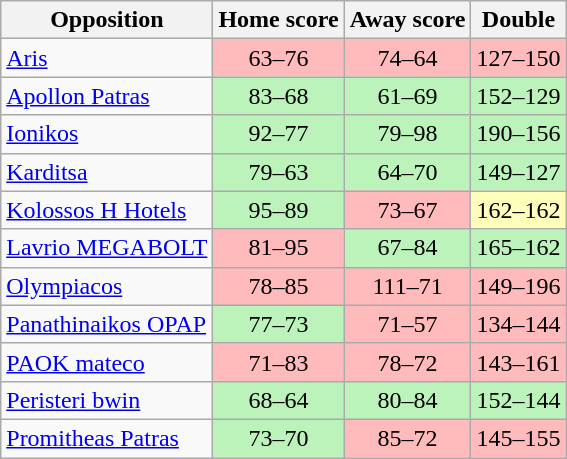<table class="wikitable" style="text-align: center;">
<tr>
<th>Opposition</th>
<th>Home score</th>
<th>Away score</th>
<th>Double</th>
</tr>
<tr>
<td align="left"><a href='#'>Aris</a></td>
<td bgcolor=#FFBBBB>63–76</td>
<td bgcolor=#FFBBBB>74–64</td>
<td bgcolor=#FFBBBB>127–150</td>
</tr>
<tr>
<td align="left"><a href='#'>Apollon Patras</a></td>
<td bgcolor=#BBF3BB>83–68</td>
<td bgcolor=#BBF3BB>61–69</td>
<td bgcolor=#BBF3BB>152–129</td>
</tr>
<tr>
<td align="left"><a href='#'>Ionikos</a></td>
<td bgcolor=#BBF3BB>92–77</td>
<td bgcolor=#BBF3BB>79–98</td>
<td bgcolor=#BBF3BB>190–156</td>
</tr>
<tr>
<td align="left"><a href='#'>Karditsa</a></td>
<td bgcolor=#BBF3BB>79–63</td>
<td bgcolor=#BBF3BB>64–70</td>
<td bgcolor=#BBF3BB>149–127</td>
</tr>
<tr>
<td align="left"><a href='#'>Kolossos H Hotels</a></td>
<td bgcolor=#BBF3BB>95–89</td>
<td bgcolor=#FFBBBB>73–67</td>
<td bgcolor=#FFFFBB>162–162</td>
</tr>
<tr>
<td align="left"><a href='#'>Lavrio MEGABOLT</a></td>
<td bgcolor=#FFBBBB>81–95</td>
<td bgcolor=#BBF3BB>67–84</td>
<td bgcolor=#BBF3BB>165–162</td>
</tr>
<tr>
<td align="left"><a href='#'>Olympiacos</a></td>
<td bgcolor=#FFBBBB>78–85</td>
<td bgcolor=#FFBBBB>111–71</td>
<td bgcolor=#FFBBBB>149–196</td>
</tr>
<tr>
<td align="left"><a href='#'>Panathinaikos OPAP</a></td>
<td bgcolor=#BBF3BB>77–73</td>
<td bgcolor=#FFBBBB>71–57</td>
<td bgcolor=#FFBBBB>134–144</td>
</tr>
<tr>
<td align="left"><a href='#'>PAOK mateco</a></td>
<td bgcolor=#FFBBBB>71–83</td>
<td bgcolor=#FFBBBB>78–72</td>
<td bgcolor=#FFBBBB>143–161</td>
</tr>
<tr>
<td align="left"><a href='#'>Peristeri bwin</a></td>
<td bgcolor=#BBF3BB>68–64</td>
<td bgcolor=#BBF3BB>80–84</td>
<td bgcolor=#BBF3BB>152–144</td>
</tr>
<tr>
<td align="left"><a href='#'>Promitheas Patras</a></td>
<td bgcolor=#BBF3BB>73–70</td>
<td bgcolor=#FFBBBB>85–72</td>
<td bgcolor=#FFBBBB>145–155</td>
</tr>
</table>
